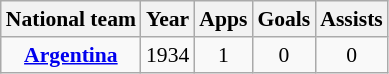<table class="wikitable" style="font-size:90%; text-align: center;">
<tr>
<th>National team</th>
<th>Year</th>
<th>Apps</th>
<th>Goals</th>
<th>Assists</th>
</tr>
<tr>
<td rowspan=7><strong><a href='#'>Argentina</a></strong></td>
<td>1934</td>
<td>1</td>
<td>0</td>
<td>0</td>
</tr>
</table>
